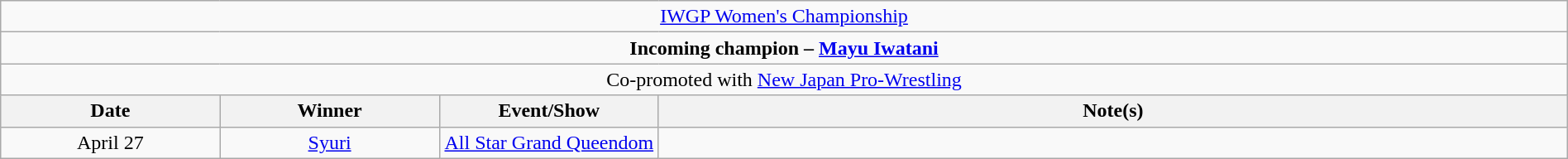<table class="wikitable" style="text-align:center; width:100%;">
<tr>
<td colspan="4" style="text-align: center;"><a href='#'>IWGP Women's Championship</a></td>
</tr>
<tr>
<td colspan="4" style="text-align: center;"><strong>Incoming champion – <a href='#'>Mayu Iwatani</a></strong></td>
</tr>
<tr>
<td colspan=4>Co-promoted with <a href='#'>New Japan Pro-Wrestling</a></td>
</tr>
<tr>
<th width=14%>Date</th>
<th width=14%>Winner</th>
<th width=14%>Event/Show</th>
<th width=58%>Note(s)</th>
</tr>
<tr>
<td>April 27</td>
<td><a href='#'>Syuri</a></td>
<td><a href='#'>All Star Grand Queendom</a></td>
<td></td>
</tr>
</table>
